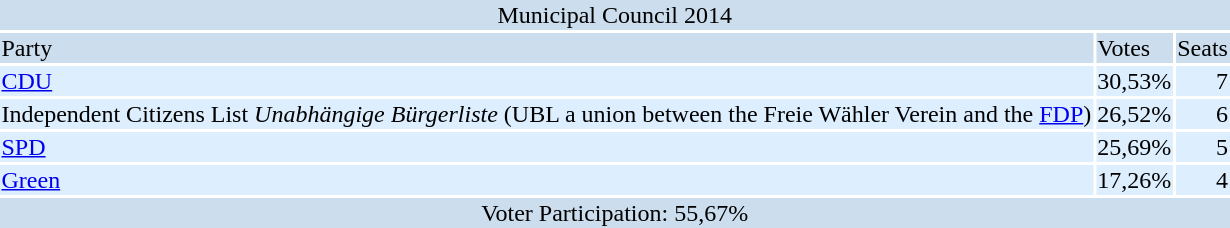<table border=0>
<tr bgcolor=#FFFFFF>
</tr>
<tr bgcolor=#CCDDEE>
<td colspan=6 align=center>Municipal Council 2014</td>
</tr>
<tr bgcolor=#CCDDEE>
<td>Party</td>
<td>Votes</td>
<td>Seats</td>
</tr>
<tr bgcolor=#DDEEFF>
<td><a href='#'>CDU</a></td>
<td align=right>30,53%</td>
<td align="right">7</td>
</tr>
<tr bgcolor="#DDEEFF">
<td>Independent Citizens List <em>Unabhängige Bürgerliste</em> (UBL a union between the Freie Wähler Verein and the <a href='#'>FDP</a>)</td>
<td align="right">26,52%</td>
<td align="right">6</td>
</tr>
<tr bgcolor="#DDEEFF">
<td><a href='#'>SPD</a></td>
<td align="right">25,69%</td>
<td align="right">5</td>
</tr>
<tr bgcolor=#DDEEFF>
<td><a href='#'>Green</a></td>
<td align=right>17,26%</td>
<td align="right">4</td>
</tr>
<tr bgcolor=#CCDDEE>
<td colspan=6 align=center>Voter Participation: 55,67%</td>
</tr>
</table>
